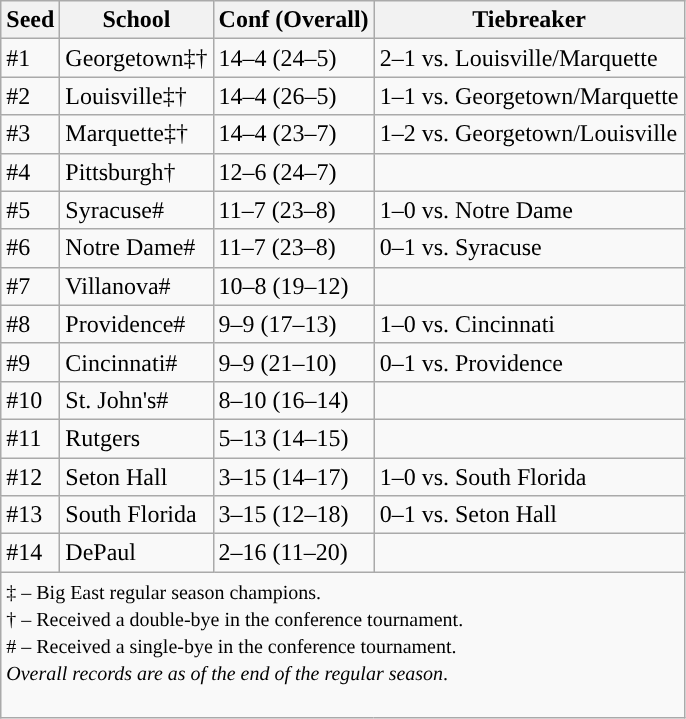<table class="wikitable">
<tr>
<th>Seed</th>
<th>School</th>
<th>Conf (Overall)</th>
<th>Tiebreaker</th>
</tr>
<tr>
<td>#1</td>
<td>Georgetown‡†</td>
<td>14–4 (24–5)</td>
<td>2–1 vs. Louisville/Marquette</td>
</tr>
<tr>
<td>#2</td>
<td>Louisville‡†</td>
<td>14–4 (26–5)</td>
<td>1–1 vs. Georgetown/Marquette</td>
</tr>
<tr>
<td>#3</td>
<td>Marquette‡†</td>
<td>14–4 (23–7)</td>
<td>1–2 vs. Georgetown/Louisville</td>
</tr>
<tr>
<td>#4</td>
<td>Pittsburgh†</td>
<td>12–6 (24–7)</td>
<td></td>
</tr>
<tr>
<td>#5</td>
<td>Syracuse#</td>
<td>11–7 (23–8)</td>
<td>1–0 vs. Notre Dame</td>
</tr>
<tr>
<td>#6</td>
<td>Notre Dame#</td>
<td>11–7 (23–8)</td>
<td>0–1 vs. Syracuse</td>
</tr>
<tr>
<td>#7</td>
<td>Villanova#</td>
<td>10–8 (19–12)</td>
<td></td>
</tr>
<tr>
<td>#8</td>
<td>Providence#</td>
<td>9–9 (17–13)</td>
<td>1–0 vs. Cincinnati</td>
</tr>
<tr>
<td>#9</td>
<td>Cincinnati#</td>
<td>9–9 (21–10)</td>
<td>0–1 vs. Providence</td>
</tr>
<tr>
<td>#10</td>
<td>St. John's#</td>
<td>8–10 (16–14)</td>
<td></td>
</tr>
<tr>
<td>#11</td>
<td>Rutgers</td>
<td>5–13 (14–15)</td>
<td></td>
</tr>
<tr>
<td>#12</td>
<td>Seton Hall</td>
<td>3–15 (14–17)</td>
<td>1–0 vs. South Florida</td>
</tr>
<tr>
<td>#13</td>
<td>South Florida</td>
<td>3–15 (12–18)</td>
<td>0–1 vs. Seton Hall</td>
</tr>
<tr>
<td>#14</td>
<td>DePaul</td>
<td>2–16 (11–20)</td>
<td></td>
</tr>
<tr>
<td colspan="6" style="text-align:left;"><small>‡ – Big East regular season champions.<br>† – Received a double-bye in the conference tournament.<br># – Received a single-bye in the conference tournament. <br><em>Overall records are as of the end of the regular season</em>.</small><br><br></td>
</tr>
</table>
